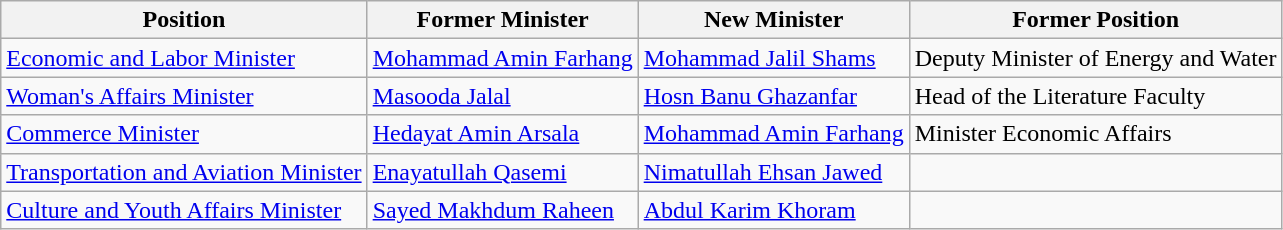<table class="wikitable sortable">
<tr>
<th><strong>Position</strong></th>
<th><strong>Former Minister</strong></th>
<th><strong>New Minister</strong></th>
<th><strong>Former Position</strong></th>
</tr>
<tr>
<td><a href='#'>Economic and Labor Minister</a></td>
<td><a href='#'>Mohammad Amin Farhang</a></td>
<td><a href='#'>Mohammad Jalil Shams</a></td>
<td>Deputy Minister of Energy and Water</td>
</tr>
<tr>
<td><a href='#'>Woman's Affairs Minister</a></td>
<td><a href='#'>Masooda Jalal</a></td>
<td><a href='#'>Hosn Banu Ghazanfar</a></td>
<td>Head of the Literature Faculty</td>
</tr>
<tr>
<td><a href='#'>Commerce Minister</a></td>
<td><a href='#'>Hedayat Amin Arsala</a></td>
<td><a href='#'>Mohammad Amin Farhang</a></td>
<td>Minister Economic Affairs</td>
</tr>
<tr>
<td><a href='#'>Transportation and Aviation Minister</a></td>
<td><a href='#'>Enayatullah Qasemi</a></td>
<td><a href='#'>Nimatullah Ehsan Jawed</a></td>
<td></td>
</tr>
<tr>
<td><a href='#'>Culture and Youth Affairs Minister</a></td>
<td><a href='#'>Sayed Makhdum Raheen</a></td>
<td><a href='#'>Abdul Karim Khoram</a></td>
<td></td>
</tr>
</table>
